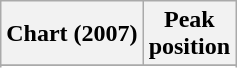<table class="wikitable sortable plainrowheaders" style="text-align:center">
<tr>
<th scope="col">Chart (2007)</th>
<th scope="col">Peak<br> position</th>
</tr>
<tr>
</tr>
<tr>
</tr>
</table>
